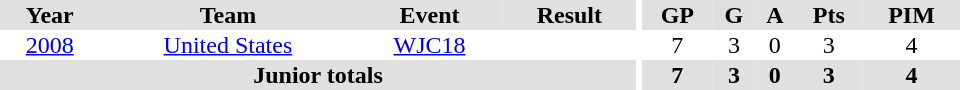<table border="0" cellpadding="1" cellspacing="0" ID="Table3" style="text-align:center; width:40em">
<tr ALIGN="center" bgcolor="#e0e0e0">
<th>Year</th>
<th>Team</th>
<th>Event</th>
<th>Result</th>
<th rowspan="99" bgcolor="#ffffff"></th>
<th>GP</th>
<th>G</th>
<th>A</th>
<th>Pts</th>
<th>PIM</th>
</tr>
<tr>
<td><a href='#'>2008</a></td>
<td><a href='#'>United States</a></td>
<td><a href='#'>WJC18</a></td>
<td></td>
<td>7</td>
<td>3</td>
<td>0</td>
<td>3</td>
<td>4</td>
</tr>
<tr ALIGN="center" bgcolor="#e0e0e0">
<th colspan=4>Junior totals</th>
<th>7</th>
<th>3</th>
<th>0</th>
<th>3</th>
<th>4</th>
</tr>
</table>
